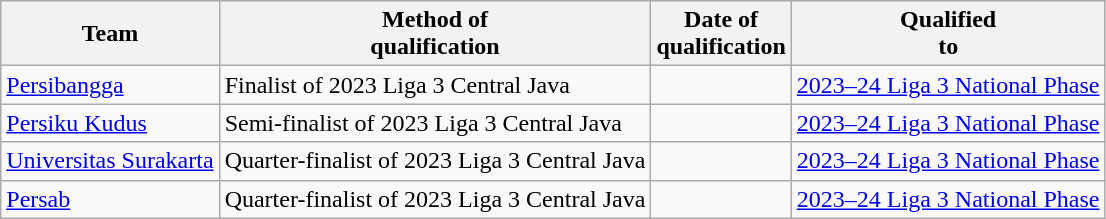<table class="wikitable sortable" style="text-align: left;">
<tr>
<th>Team</th>
<th>Method of <br> qualification</th>
<th>Date of <br> qualification</th>
<th>Qualified <br> to<br></th>
</tr>
<tr>
<td><a href='#'>Persibangga</a></td>
<td {{Sort>Finalist of 2023 Liga 3 Central Java</td>
<td></td>
<td><a href='#'>2023–24 Liga 3 National Phase</a></td>
</tr>
<tr>
<td><a href='#'>Persiku Kudus</a></td>
<td {{Sort>Semi-finalist of 2023 Liga 3 Central Java</td>
<td></td>
<td><a href='#'>2023–24 Liga 3 National Phase</a></td>
</tr>
<tr>
<td><a href='#'>Universitas Surakarta</a></td>
<td {{Sort>Quarter-finalist of 2023 Liga 3 Central Java</td>
<td></td>
<td><a href='#'>2023–24 Liga 3 National Phase</a></td>
</tr>
<tr>
<td><a href='#'>Persab</a></td>
<td {{Sort>Quarter-finalist of 2023 Liga 3 Central Java</td>
<td></td>
<td><a href='#'>2023–24 Liga 3 National Phase</a></td>
</tr>
</table>
